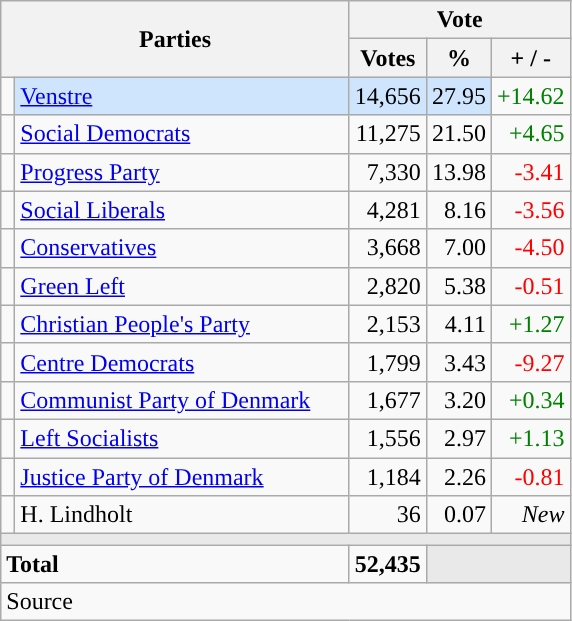<table class="wikitable" style="text-align:right;">
<tr>
<th style="text-align:centre;" rowspan="2" colspan="2" width="225">Parties</th>
<th colspan="3">Vote</th>
</tr>
<tr>
<th width="15">Votes</th>
<th width="15">%</th>
<th width="15">+ / -</th>
</tr>
<tr>
<td width="2" style="color:inherit;background:"></td>
<td bgcolor=#cfe5fe  align="left"><a href='#'>Venstre</a></td>
<td bgcolor=#cfe5fe>14,656</td>
<td bgcolor=#cfe5fe>27.95</td>
<td style=color:green;>+14.62</td>
</tr>
<tr>
<td width="2" style="color:inherit;background:"></td>
<td align="left"><a href='#'>Social Democrats</a></td>
<td>11,275</td>
<td>21.50</td>
<td style=color:green;>+4.65</td>
</tr>
<tr>
<td width="2" style="color:inherit;background:"></td>
<td align="left"><a href='#'>Progress Party</a></td>
<td>7,330</td>
<td>13.98</td>
<td style=color:red;>-3.41</td>
</tr>
<tr>
<td width="2" style="color:inherit;background:"></td>
<td align="left"><a href='#'>Social Liberals</a></td>
<td>4,281</td>
<td>8.16</td>
<td style=color:red;>-3.56</td>
</tr>
<tr>
<td width="2" style="color:inherit;background:"></td>
<td align="left"><a href='#'>Conservatives</a></td>
<td>3,668</td>
<td>7.00</td>
<td style=color:red;>-4.50</td>
</tr>
<tr>
<td width="2" style="color:inherit;background:"></td>
<td align="left"><a href='#'>Green Left</a></td>
<td>2,820</td>
<td>5.38</td>
<td style=color:red;>-0.51</td>
</tr>
<tr>
<td width="2" style="color:inherit;background:"></td>
<td align="left"><a href='#'>Christian People's Party</a></td>
<td>2,153</td>
<td>4.11</td>
<td style=color:green;>+1.27</td>
</tr>
<tr>
<td width="2" style="color:inherit;background:"></td>
<td align="left"><a href='#'>Centre Democrats</a></td>
<td>1,799</td>
<td>3.43</td>
<td style=color:red;>-9.27</td>
</tr>
<tr>
<td width="2" style="color:inherit;background:"></td>
<td align="left"><a href='#'>Communist Party of Denmark</a></td>
<td>1,677</td>
<td>3.20</td>
<td style=color:green;>+0.34</td>
</tr>
<tr>
<td width="2" style="color:inherit;background:"></td>
<td align="left"><a href='#'>Left Socialists</a></td>
<td>1,556</td>
<td>2.97</td>
<td style=color:green;>+1.13</td>
</tr>
<tr>
<td width="2" style="color:inherit;background:"></td>
<td align="left"><a href='#'>Justice Party of Denmark</a></td>
<td>1,184</td>
<td>2.26</td>
<td style=color:red;>-0.81</td>
</tr>
<tr>
<td width="2" style="color:inherit;background:"></td>
<td align="left">H. Lindholt</td>
<td>36</td>
<td>0.07</td>
<td><em>New</em></td>
</tr>
<tr>
<td colspan="7" bgcolor="#E9E9E9"></td>
</tr>
<tr>
<td align="left" colspan="2"><strong>Total</strong></td>
<td><strong>52,435</strong></td>
<td bgcolor="#E9E9E9" colspan="2"></td>
</tr>
<tr>
<td align="left" colspan="6">Source</td>
</tr>
</table>
